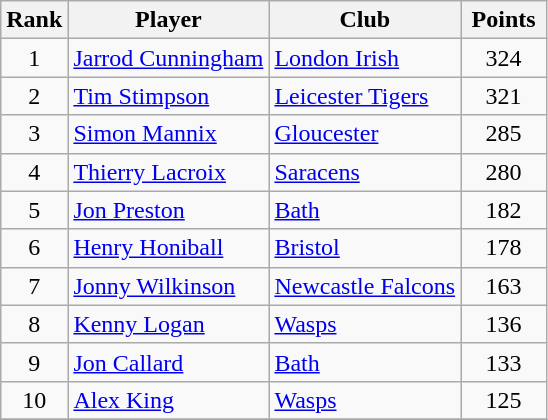<table class="wikitable" style="text-align:center">
<tr>
<th>Rank</th>
<th>Player</th>
<th>Club</th>
<th style="width:50px;">Points</th>
</tr>
<tr>
<td>1</td>
<td align=left> <a href='#'>Jarrod Cunningham</a></td>
<td align=left><a href='#'>London Irish</a></td>
<td>324</td>
</tr>
<tr>
<td>2</td>
<td align=left> <a href='#'>Tim Stimpson</a></td>
<td align=left><a href='#'>Leicester Tigers</a></td>
<td>321</td>
</tr>
<tr>
<td>3</td>
<td align=left> <a href='#'>Simon Mannix</a></td>
<td align=left><a href='#'>Gloucester</a></td>
<td>285</td>
</tr>
<tr>
<td>4</td>
<td align=left> <a href='#'>Thierry Lacroix</a></td>
<td align=left><a href='#'>Saracens</a></td>
<td>280</td>
</tr>
<tr>
<td>5</td>
<td align=left> <a href='#'>Jon Preston</a></td>
<td align=left><a href='#'>Bath</a></td>
<td>182</td>
</tr>
<tr>
<td>6</td>
<td align=left> <a href='#'>Henry Honiball</a></td>
<td align=left><a href='#'>Bristol</a></td>
<td>178</td>
</tr>
<tr>
<td>7</td>
<td align=left> <a href='#'>Jonny Wilkinson</a></td>
<td align=left><a href='#'>Newcastle Falcons</a></td>
<td>163</td>
</tr>
<tr>
<td>8</td>
<td align=left> <a href='#'>Kenny Logan</a></td>
<td align=left><a href='#'>Wasps</a></td>
<td>136</td>
</tr>
<tr>
<td>9</td>
<td align=left> <a href='#'>Jon Callard</a></td>
<td align=left><a href='#'>Bath</a></td>
<td>133</td>
</tr>
<tr>
<td>10</td>
<td align=left> <a href='#'>Alex King</a></td>
<td align=left><a href='#'>Wasps</a></td>
<td>125</td>
</tr>
<tr>
</tr>
</table>
